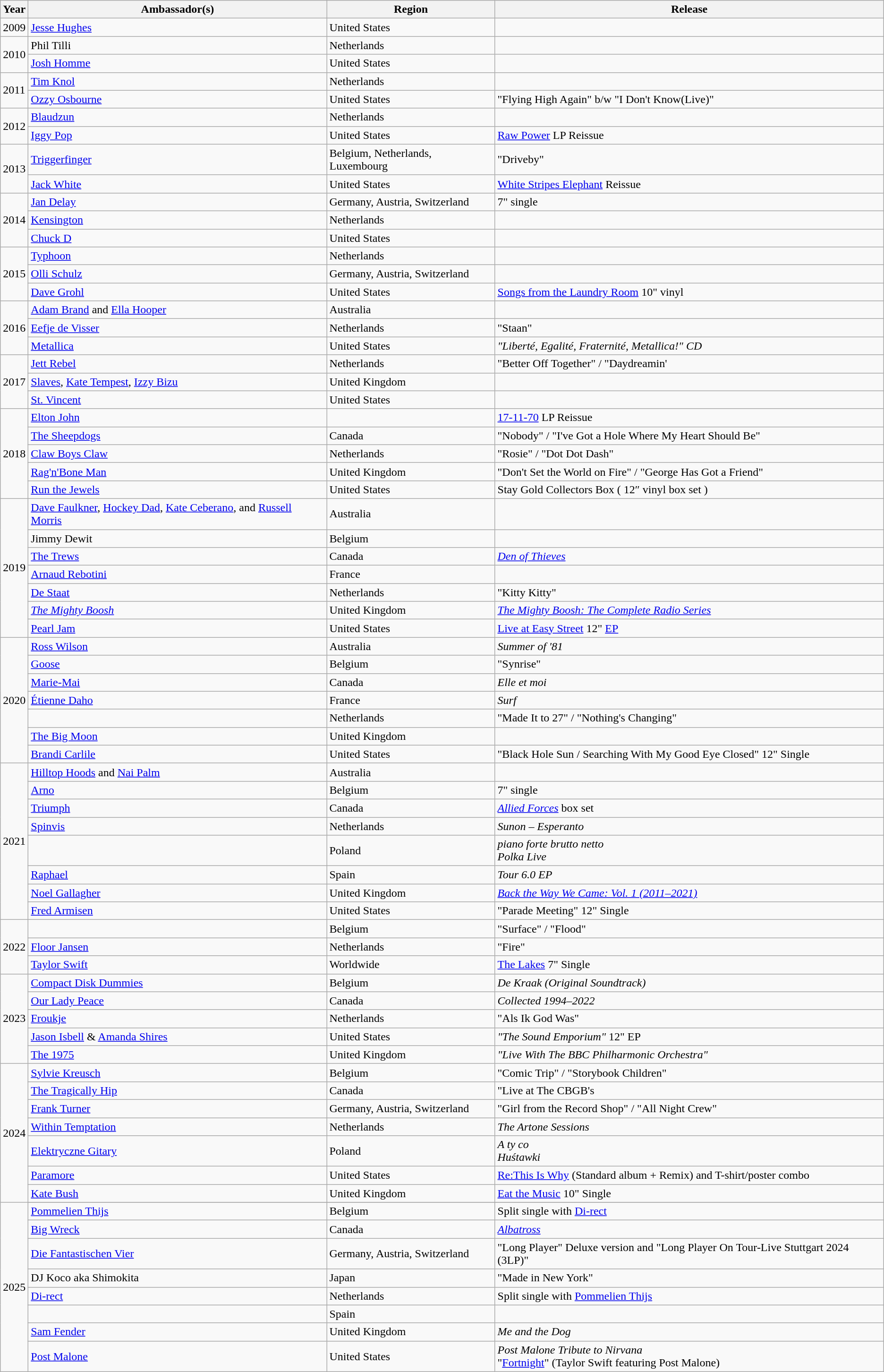<table class="wikitable">
<tr>
<th>Year</th>
<th>Ambassador(s)</th>
<th>Region</th>
<th>Release</th>
</tr>
<tr>
<td>2009</td>
<td><a href='#'>Jesse Hughes</a></td>
<td>United States</td>
<td></td>
</tr>
<tr>
<td rowspan="2">2010</td>
<td>Phil Tilli</td>
<td>Netherlands</td>
<td></td>
</tr>
<tr>
<td><a href='#'>Josh Homme</a></td>
<td>United States</td>
<td></td>
</tr>
<tr>
<td rowspan="2">2011</td>
<td><a href='#'>Tim Knol</a></td>
<td>Netherlands</td>
<td></td>
</tr>
<tr>
<td><a href='#'>Ozzy Osbourne</a></td>
<td>United States</td>
<td>"Flying High Again" b/w "I Don't Know(Live)"</td>
</tr>
<tr>
<td rowspan="2">2012</td>
<td><a href='#'>Blaudzun</a></td>
<td>Netherlands</td>
<td></td>
</tr>
<tr>
<td><a href='#'>Iggy Pop</a></td>
<td>United States</td>
<td><a href='#'>Raw Power</a> LP Reissue</td>
</tr>
<tr>
<td rowspan="2">2013</td>
<td><a href='#'>Triggerfinger</a></td>
<td>Belgium, Netherlands, Luxembourg</td>
<td>"Driveby"</td>
</tr>
<tr>
<td><a href='#'>Jack White</a></td>
<td>United States</td>
<td><a href='#'>White Stripes Elephant</a> Reissue</td>
</tr>
<tr>
<td rowspan="3">2014</td>
<td><a href='#'>Jan Delay</a></td>
<td>Germany, Austria, Switzerland</td>
<td>7" single</td>
</tr>
<tr>
<td><a href='#'>Kensington</a></td>
<td>Netherlands</td>
<td></td>
</tr>
<tr>
<td><a href='#'>Chuck D</a></td>
<td>United States</td>
<td></td>
</tr>
<tr>
<td rowspan="3">2015</td>
<td><a href='#'>Typhoon</a></td>
<td>Netherlands</td>
<td></td>
</tr>
<tr>
<td><a href='#'>Olli Schulz</a></td>
<td>Germany, Austria, Switzerland</td>
<td></td>
</tr>
<tr>
<td><a href='#'>Dave Grohl</a></td>
<td>United States</td>
<td><a href='#'>Songs from the Laundry Room</a> 10" vinyl</td>
</tr>
<tr>
<td rowspan="3">2016</td>
<td><a href='#'>Adam Brand</a> and <a href='#'>Ella Hooper</a></td>
<td>Australia</td>
<td></td>
</tr>
<tr>
<td><a href='#'>Eefje de Visser</a></td>
<td>Netherlands</td>
<td>"Staan"</td>
</tr>
<tr>
<td><a href='#'>Metallica</a></td>
<td>United States</td>
<td><em>"Liberté, Egalité, Fraternité, Metallica!" CD</em></td>
</tr>
<tr>
<td rowspan="3">2017</td>
<td><a href='#'>Jett Rebel</a></td>
<td>Netherlands</td>
<td>"Better Off Together" / "Daydreamin'</td>
</tr>
<tr>
<td><a href='#'>Slaves</a>, <a href='#'>Kate Tempest</a>, <a href='#'>Izzy Bizu</a></td>
<td>United Kingdom</td>
<td></td>
</tr>
<tr>
<td><a href='#'>St. Vincent</a></td>
<td>United States</td>
<td></td>
</tr>
<tr>
<td rowspan="5">2018</td>
<td><a href='#'>Elton John</a></td>
<td></td>
<td><a href='#'>17-11-70</a> LP Reissue</td>
</tr>
<tr>
<td><a href='#'>The Sheepdogs</a></td>
<td>Canada</td>
<td>"Nobody" / "I've Got a Hole Where My Heart Should Be"</td>
</tr>
<tr>
<td><a href='#'>Claw Boys Claw</a></td>
<td>Netherlands</td>
<td>"Rosie" / "Dot Dot Dash"</td>
</tr>
<tr>
<td><a href='#'>Rag'n'Bone Man</a></td>
<td>United Kingdom</td>
<td>"Don't Set the World on Fire" / "George Has Got a Friend"</td>
</tr>
<tr>
<td><a href='#'>Run the Jewels</a></td>
<td>United States</td>
<td>Stay Gold Collectors Box ( 12″ vinyl box set )</td>
</tr>
<tr>
<td rowspan="7">2019</td>
<td><a href='#'>Dave Faulkner</a>, <a href='#'>Hockey Dad</a>, <a href='#'>Kate Ceberano</a>, and <a href='#'>Russell Morris</a></td>
<td>Australia</td>
<td></td>
</tr>
<tr>
<td>Jimmy Dewit</td>
<td>Belgium</td>
<td></td>
</tr>
<tr>
<td><a href='#'>The Trews</a></td>
<td>Canada</td>
<td><em><a href='#'>Den of Thieves</a></em></td>
</tr>
<tr>
<td><a href='#'>Arnaud Rebotini</a></td>
<td>France</td>
<td></td>
</tr>
<tr>
<td><a href='#'>De Staat</a></td>
<td>Netherlands</td>
<td>"Kitty Kitty"</td>
</tr>
<tr>
<td><em><a href='#'>The Mighty Boosh</a></em></td>
<td>United Kingdom</td>
<td><em><a href='#'>The Mighty Boosh: The Complete Radio Series</a></em></td>
</tr>
<tr>
<td><a href='#'>Pearl Jam</a></td>
<td>United States</td>
<td><a href='#'>Live at Easy Street</a> 12" <a href='#'>EP</a></td>
</tr>
<tr>
<td rowspan="7">2020</td>
<td><a href='#'>Ross Wilson</a></td>
<td>Australia</td>
<td><em>Summer of '81</em></td>
</tr>
<tr>
<td><a href='#'>Goose</a></td>
<td>Belgium</td>
<td>"Synrise"</td>
</tr>
<tr>
<td><a href='#'>Marie-Mai</a></td>
<td>Canada</td>
<td><em>Elle et moi</em></td>
</tr>
<tr>
<td><a href='#'>Étienne Daho</a></td>
<td>France</td>
<td><em>Surf</em></td>
</tr>
<tr>
<td></td>
<td>Netherlands</td>
<td>"Made It to 27" / "Nothing's Changing"</td>
</tr>
<tr>
<td><a href='#'>The Big Moon</a></td>
<td>United Kingdom</td>
<td></td>
</tr>
<tr>
<td><a href='#'>Brandi Carlile</a></td>
<td>United States</td>
<td>"Black Hole Sun / Searching With My Good Eye Closed" 12" Single</td>
</tr>
<tr>
<td rowspan="8">2021</td>
<td><a href='#'>Hilltop Hoods</a> and <a href='#'>Nai Palm</a></td>
<td>Australia</td>
<td></td>
</tr>
<tr>
<td><a href='#'>Arno</a></td>
<td>Belgium</td>
<td>7" single</td>
</tr>
<tr>
<td><a href='#'>Triumph</a></td>
<td>Canada</td>
<td><em><a href='#'>Allied Forces</a></em> box set</td>
</tr>
<tr>
<td><a href='#'>Spinvis</a></td>
<td>Netherlands</td>
<td><em>Sunon – Esperanto</em></td>
</tr>
<tr>
<td></td>
<td>Poland</td>
<td><em>piano forte brutto netto</em><br><em>Polka Live</em></td>
</tr>
<tr>
<td><a href='#'>Raphael</a></td>
<td>Spain</td>
<td><em>Tour 6.0 EP</em></td>
</tr>
<tr>
<td><a href='#'>Noel Gallagher</a></td>
<td>United Kingdom</td>
<td><em><a href='#'>Back the Way We Came: Vol. 1 (2011–2021)</a></em></td>
</tr>
<tr>
<td><a href='#'>Fred Armisen</a></td>
<td>United States</td>
<td>"Parade Meeting" 12" Single</td>
</tr>
<tr>
<td rowspan="3">2022</td>
<td></td>
<td>Belgium</td>
<td>"Surface" / "Flood"</td>
</tr>
<tr>
<td><a href='#'>Floor Jansen</a></td>
<td>Netherlands</td>
<td>"Fire"</td>
</tr>
<tr>
<td><a href='#'>Taylor Swift</a></td>
<td>Worldwide</td>
<td><a href='#'>The Lakes</a> 7" Single</td>
</tr>
<tr>
<td rowspan="5">2023</td>
<td><a href='#'>Compact Disk Dummies</a></td>
<td>Belgium</td>
<td><em>De Kraak (Original Soundtrack)</em></td>
</tr>
<tr>
<td><a href='#'>Our Lady Peace</a></td>
<td>Canada</td>
<td><em>Collected 1994–2022</em></td>
</tr>
<tr>
<td><a href='#'>Froukje</a></td>
<td>Netherlands</td>
<td>"Als Ik God Was"</td>
</tr>
<tr>
<td><a href='#'>Jason Isbell</a> & <a href='#'>Amanda Shires</a></td>
<td>United States</td>
<td><em>"The Sound Emporium"</em> 12" EP</td>
</tr>
<tr>
<td><a href='#'>The 1975</a></td>
<td>United Kingdom</td>
<td><em>"Live With The BBC Philharmonic Orchestra"</em></td>
</tr>
<tr>
<td rowspan="7">2024</td>
<td><a href='#'>Sylvie Kreusch</a></td>
<td>Belgium</td>
<td>"Comic Trip" / "Storybook Children"</td>
</tr>
<tr>
<td><a href='#'>The Tragically Hip</a></td>
<td>Canada</td>
<td>"Live at The CBGB's</td>
</tr>
<tr>
<td><a href='#'>Frank Turner</a></td>
<td>Germany, Austria, Switzerland</td>
<td>"Girl from the Record Shop" / "All Night Crew"</td>
</tr>
<tr>
<td><a href='#'>Within Temptation</a></td>
<td>Netherlands</td>
<td><em>The Artone Sessions</em></td>
</tr>
<tr>
<td><a href='#'>Elektryczne Gitary</a></td>
<td>Poland</td>
<td><em>A ty co</em><br><em>Huśtawki</em></td>
</tr>
<tr>
<td><a href='#'>Paramore</a></td>
<td>United States</td>
<td><a href='#'>Re:This Is Why</a> (Standard album + Remix) and T-shirt/poster combo</td>
</tr>
<tr>
<td><a href='#'>Kate Bush</a></td>
<td>United Kingdom</td>
<td><a href='#'>Eat the Music</a> 10" Single</td>
</tr>
<tr>
<td rowspan="9">2025</td>
</tr>
<tr>
<td><a href='#'>Pommelien Thijs</a></td>
<td>Belgium</td>
<td>Split single with <a href='#'>Di-rect</a></td>
</tr>
<tr>
<td><a href='#'>Big Wreck</a></td>
<td>Canada</td>
<td><em><a href='#'>Albatross</a></em></td>
</tr>
<tr>
<td><a href='#'>Die Fantastischen Vier</a></td>
<td>Germany, Austria, Switzerland</td>
<td>"Long Player" Deluxe version and "Long Player On Tour-Live Stuttgart 2024 (3LP)"</td>
</tr>
<tr>
<td>DJ Koco aka Shimokita</td>
<td>Japan</td>
<td>"Made in New York"</td>
</tr>
<tr>
<td><a href='#'>Di-rect</a></td>
<td>Netherlands</td>
<td>Split single with <a href='#'>Pommelien Thijs</a></td>
</tr>
<tr>
<td></td>
<td>Spain</td>
<td></td>
</tr>
<tr>
<td><a href='#'>Sam Fender</a></td>
<td>United Kingdom</td>
<td><em>Me and the Dog</em></td>
</tr>
<tr>
<td><a href='#'>Post Malone</a></td>
<td>United States</td>
<td><em>Post Malone Tribute to Nirvana</em><br>"<a href='#'>Fortnight</a>" (Taylor Swift featuring Post Malone)</td>
</tr>
</table>
